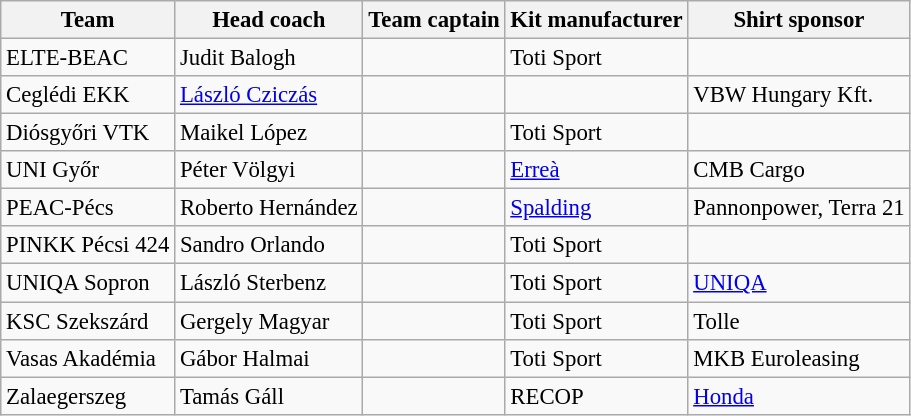<table class="wikitable sortable" style="font-size:95%; text-align: left;">
<tr>
<th>Team</th>
<th>Head coach</th>
<th>Team captain</th>
<th>Kit manufacturer</th>
<th>Shirt sponsor</th>
</tr>
<tr>
<td>ELTE-BEAC</td>
<td> Judit Balogh</td>
<td></td>
<td>Toti Sport</td>
<td></td>
</tr>
<tr>
<td>Ceglédi EKK</td>
<td> <a href='#'>László Cziczás</a></td>
<td></td>
<td></td>
<td>VBW Hungary Kft.</td>
</tr>
<tr>
<td>Diósgyőri VTK</td>
<td> Maikel López</td>
<td></td>
<td>Toti Sport</td>
<td></td>
</tr>
<tr>
<td>UNI Győr</td>
<td> Péter Völgyi</td>
<td></td>
<td><a href='#'>Erreà</a></td>
<td>CMB Cargo</td>
</tr>
<tr>
<td>PEAC-Pécs</td>
<td> Roberto Hernández</td>
<td></td>
<td><a href='#'>Spalding</a></td>
<td>Pannonpower, Terra 21</td>
</tr>
<tr>
<td>PINKK Pécsi 424</td>
<td> Sandro Orlando</td>
<td></td>
<td>Toti Sport</td>
<td></td>
</tr>
<tr>
<td>UNIQA Sopron</td>
<td> László Sterbenz</td>
<td></td>
<td>Toti Sport</td>
<td><a href='#'>UNIQA</a></td>
</tr>
<tr>
<td>KSC Szekszárd</td>
<td> Gergely Magyar</td>
<td></td>
<td>Toti Sport</td>
<td>Tolle</td>
</tr>
<tr>
<td>Vasas Akadémia</td>
<td> Gábor Halmai</td>
<td></td>
<td>Toti Sport</td>
<td>MKB Euroleasing</td>
</tr>
<tr>
<td>Zalaegerszeg</td>
<td> Tamás Gáll</td>
<td></td>
<td>RECOP</td>
<td><a href='#'>Honda</a></td>
</tr>
</table>
